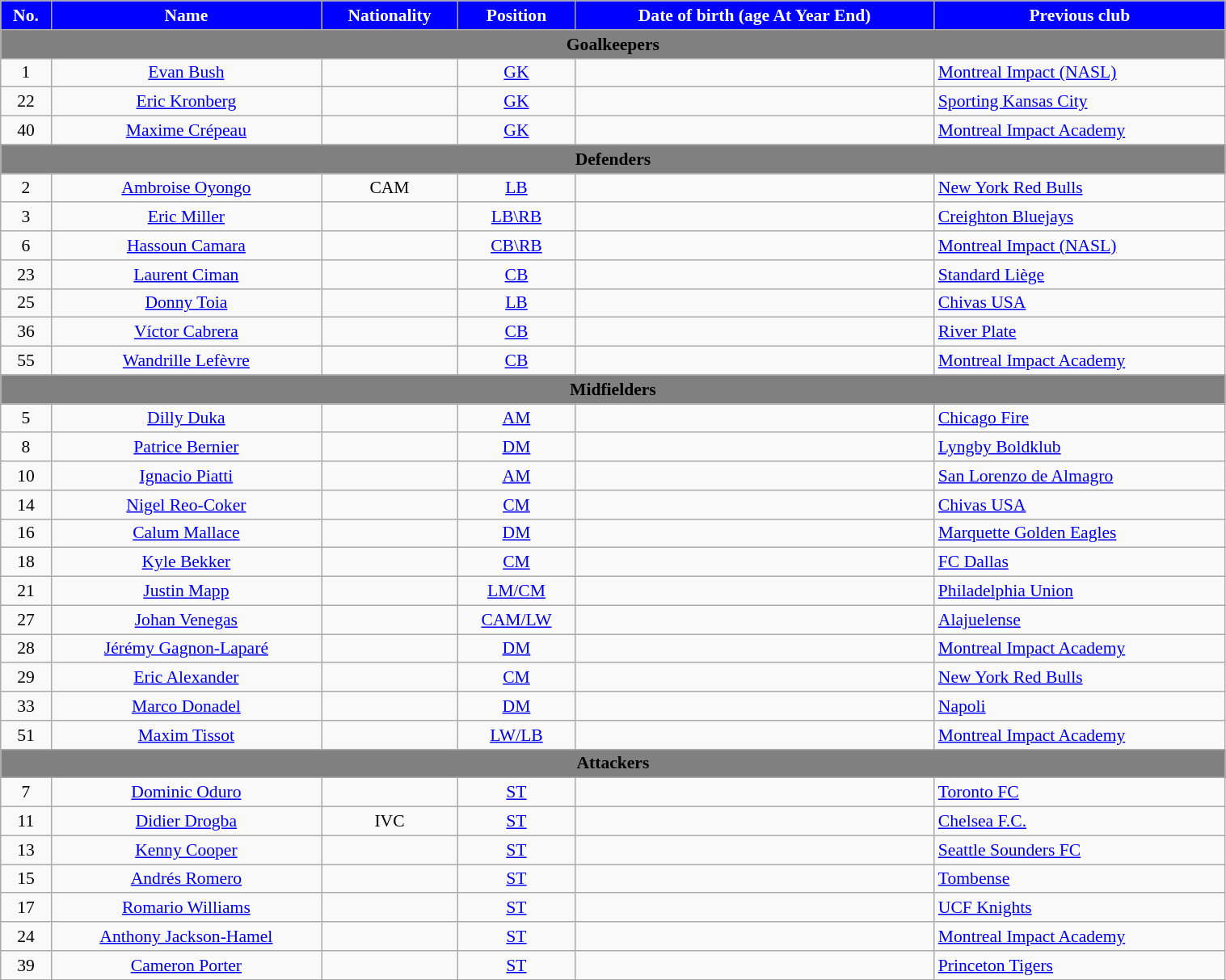<table class="wikitable"  style="text-align:center; font-size:90%; width:80%;">
<tr>
<th style="background:#0000FF; color:white; text-align:center;">No.</th>
<th style="background:#0000FF; color:white; text-align:center;">Name</th>
<th style="background:#0000FF; color:white; text-align:center;">Nationality</th>
<th style="background:#0000FF; color:white; text-align:center;">Position</th>
<th style="background:#0000FF; color:white; text-align:center;">Date of birth (age At Year End)</th>
<th style="background:#0000FF; color:white; text-align:center;">Previous club</th>
</tr>
<tr>
<th colspan="8" style="background:gray; color:black; text-align:center;">Goalkeepers</th>
</tr>
<tr>
<td>1</td>
<td><a href='#'>Evan Bush</a></td>
<td></td>
<td><a href='#'>GK</a></td>
<td></td>
<td align="left"> <a href='#'>Montreal Impact (NASL)</a></td>
</tr>
<tr>
<td>22</td>
<td><a href='#'>Eric Kronberg</a></td>
<td></td>
<td><a href='#'>GK</a></td>
<td></td>
<td align="left"> <a href='#'>Sporting Kansas City</a></td>
</tr>
<tr>
<td>40</td>
<td><a href='#'>Maxime Crépeau</a></td>
<td></td>
<td><a href='#'>GK</a></td>
<td></td>
<td align="left"> <a href='#'>Montreal Impact Academy</a></td>
</tr>
<tr>
<th colspan="8" style="background:gray; color:black; text-align:center;">Defenders</th>
</tr>
<tr>
<td>2</td>
<td><a href='#'>Ambroise Oyongo</a></td>
<td> CAM</td>
<td><a href='#'>LB</a></td>
<td></td>
<td align="left"> <a href='#'>New York Red Bulls</a></td>
</tr>
<tr>
<td>3</td>
<td><a href='#'>Eric Miller</a></td>
<td></td>
<td><a href='#'>LB\RB</a></td>
<td></td>
<td align="left"> <a href='#'>Creighton Bluejays</a></td>
</tr>
<tr>
<td>6</td>
<td><a href='#'>Hassoun Camara</a></td>
<td></td>
<td><a href='#'>CB\RB</a></td>
<td></td>
<td align="left"> <a href='#'>Montreal Impact (NASL)</a></td>
</tr>
<tr>
<td>23</td>
<td><a href='#'>Laurent Ciman</a></td>
<td></td>
<td><a href='#'>CB</a></td>
<td></td>
<td align="left"> <a href='#'>Standard Liège</a></td>
</tr>
<tr>
<td>25</td>
<td><a href='#'>Donny Toia</a></td>
<td></td>
<td><a href='#'>LB</a></td>
<td></td>
<td align="left"> <a href='#'>Chivas USA</a></td>
</tr>
<tr>
<td>36</td>
<td><a href='#'>Víctor Cabrera</a></td>
<td></td>
<td><a href='#'>CB</a></td>
<td></td>
<td align="left"> <a href='#'>River Plate</a></td>
</tr>
<tr>
<td>55</td>
<td><a href='#'>Wandrille Lefèvre</a></td>
<td></td>
<td><a href='#'>CB</a></td>
<td></td>
<td align="left"> <a href='#'>Montreal Impact Academy</a></td>
</tr>
<tr>
<th colspan="8" style="background:gray; color:black; text-align:center;">Midfielders</th>
</tr>
<tr>
<td>5</td>
<td><a href='#'>Dilly Duka</a></td>
<td></td>
<td><a href='#'>AM</a></td>
<td></td>
<td align="left"> <a href='#'>Chicago Fire</a></td>
</tr>
<tr>
<td>8</td>
<td><a href='#'>Patrice Bernier</a></td>
<td></td>
<td><a href='#'>DM</a></td>
<td></td>
<td align="left"> <a href='#'>Lyngby Boldklub</a></td>
</tr>
<tr>
<td>10</td>
<td><a href='#'>Ignacio Piatti</a></td>
<td></td>
<td><a href='#'>AM</a></td>
<td></td>
<td align="left"> <a href='#'>San Lorenzo de Almagro</a></td>
</tr>
<tr>
<td>14</td>
<td><a href='#'>Nigel Reo-Coker</a></td>
<td></td>
<td><a href='#'>CM</a></td>
<td></td>
<td align="left"> <a href='#'>Chivas USA</a></td>
</tr>
<tr>
<td>16</td>
<td><a href='#'>Calum Mallace</a></td>
<td></td>
<td><a href='#'>DM</a></td>
<td></td>
<td align="left"> <a href='#'>Marquette Golden Eagles</a></td>
</tr>
<tr>
<td>18</td>
<td><a href='#'>Kyle Bekker</a></td>
<td></td>
<td><a href='#'>CM</a></td>
<td></td>
<td align="left"> <a href='#'>FC Dallas</a></td>
</tr>
<tr>
<td>21</td>
<td><a href='#'>Justin Mapp</a></td>
<td></td>
<td><a href='#'>LM/CM</a></td>
<td></td>
<td align="left"> <a href='#'>Philadelphia Union</a></td>
</tr>
<tr>
<td>27</td>
<td><a href='#'>Johan Venegas</a></td>
<td></td>
<td><a href='#'>CAM/LW</a></td>
<td></td>
<td align="left"> <a href='#'>Alajuelense</a></td>
</tr>
<tr>
<td>28</td>
<td><a href='#'>Jérémy Gagnon-Laparé</a></td>
<td></td>
<td><a href='#'>DM</a></td>
<td></td>
<td align="left"> <a href='#'>Montreal Impact Academy</a></td>
</tr>
<tr>
<td>29</td>
<td><a href='#'>Eric Alexander</a></td>
<td></td>
<td><a href='#'>CM</a></td>
<td></td>
<td align="left"> <a href='#'>New York Red Bulls</a></td>
</tr>
<tr>
<td>33</td>
<td><a href='#'>Marco Donadel</a></td>
<td></td>
<td><a href='#'>DM</a></td>
<td></td>
<td align="left"> <a href='#'>Napoli</a></td>
</tr>
<tr>
<td>51</td>
<td><a href='#'>Maxim Tissot</a></td>
<td></td>
<td><a href='#'>LW/LB</a></td>
<td></td>
<td align="left"> <a href='#'>Montreal Impact Academy</a></td>
</tr>
<tr>
<th colspan="8" style="background:gray; color:black; text-align:center;">Attackers</th>
</tr>
<tr>
<td>7</td>
<td><a href='#'>Dominic Oduro</a></td>
<td></td>
<td><a href='#'>ST</a></td>
<td></td>
<td align="left"> <a href='#'>Toronto FC</a></td>
</tr>
<tr>
<td>11</td>
<td><a href='#'>Didier Drogba</a></td>
<td> IVC</td>
<td><a href='#'>ST</a></td>
<td></td>
<td align="left"> <a href='#'>Chelsea F.C.</a></td>
</tr>
<tr>
<td>13</td>
<td><a href='#'>Kenny Cooper</a></td>
<td></td>
<td><a href='#'>ST</a></td>
<td></td>
<td align="left"> <a href='#'>Seattle Sounders FC</a></td>
</tr>
<tr>
<td>15</td>
<td><a href='#'>Andrés Romero</a></td>
<td></td>
<td><a href='#'>ST</a></td>
<td></td>
<td align="left"> <a href='#'>Tombense</a></td>
</tr>
<tr>
<td>17</td>
<td><a href='#'>Romario Williams</a></td>
<td></td>
<td><a href='#'>ST</a></td>
<td></td>
<td align="left"> <a href='#'>UCF Knights</a></td>
</tr>
<tr>
<td>24</td>
<td><a href='#'>Anthony Jackson-Hamel</a></td>
<td></td>
<td><a href='#'>ST</a></td>
<td></td>
<td align="left"> <a href='#'>Montreal Impact Academy</a></td>
</tr>
<tr>
<td>39</td>
<td><a href='#'>Cameron Porter</a></td>
<td></td>
<td><a href='#'>ST</a></td>
<td></td>
<td align="left"> <a href='#'>Princeton Tigers</a></td>
</tr>
</table>
